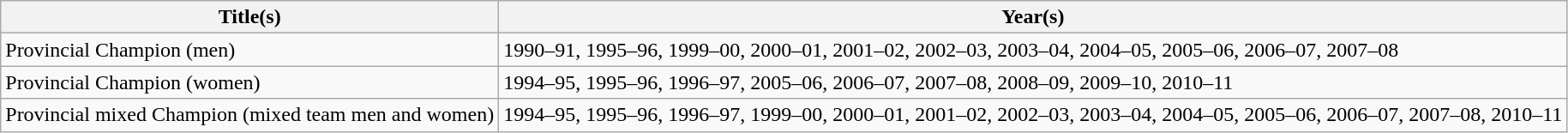<table class = "wikitable">
<tr>
<th>Title(s)</th>
<th>Year(s)</th>
</tr>
<tr>
<td>Provincial Champion (men)</td>
<td>1990–91, 1995–96, 1999–00, 2000–01, 2001–02, 2002–03, 2003–04, 2004–05, 2005–06, 2006–07, 2007–08</td>
</tr>
<tr>
<td>Provincial Champion (women)</td>
<td>1994–95, 1995–96, 1996–97, 2005–06, 2006–07, 2007–08, 2008–09, 2009–10, 2010–11</td>
</tr>
<tr>
<td>Provincial mixed Champion  (mixed team men and women)</td>
<td>1994–95, 1995–96, 1996–97, 1999–00, 2000–01, 2001–02, 2002–03, 2003–04, 2004–05, 2005–06, 2006–07, 2007–08, 2010–11</td>
</tr>
</table>
